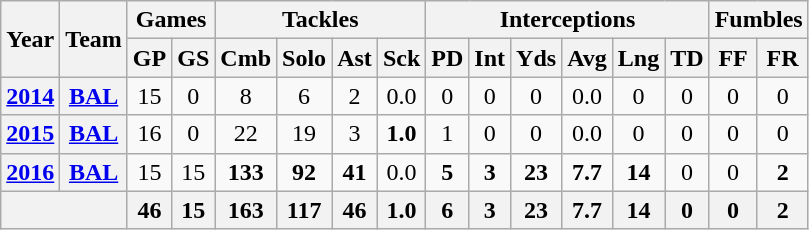<table class="wikitable" style="text-align:center;">
<tr>
<th rowspan="2">Year</th>
<th rowspan="2">Team</th>
<th colspan="2">Games</th>
<th colspan="4">Tackles</th>
<th colspan="6">Interceptions</th>
<th colspan="2">Fumbles</th>
</tr>
<tr>
<th>GP</th>
<th>GS</th>
<th>Cmb</th>
<th>Solo</th>
<th>Ast</th>
<th>Sck</th>
<th>PD</th>
<th>Int</th>
<th>Yds</th>
<th>Avg</th>
<th>Lng</th>
<th>TD</th>
<th>FF</th>
<th>FR</th>
</tr>
<tr>
<th><a href='#'>2014</a></th>
<th><a href='#'>BAL</a></th>
<td>15</td>
<td>0</td>
<td>8</td>
<td>6</td>
<td>2</td>
<td>0.0</td>
<td>0</td>
<td>0</td>
<td>0</td>
<td>0.0</td>
<td>0</td>
<td>0</td>
<td>0</td>
<td>0</td>
</tr>
<tr>
<th><a href='#'>2015</a></th>
<th><a href='#'>BAL</a></th>
<td>16</td>
<td>0</td>
<td>22</td>
<td>19</td>
<td>3</td>
<td><strong>1.0</strong></td>
<td>1</td>
<td>0</td>
<td>0</td>
<td>0.0</td>
<td>0</td>
<td>0</td>
<td>0</td>
<td>0</td>
</tr>
<tr>
<th><a href='#'>2016</a></th>
<th><a href='#'>BAL</a></th>
<td>15</td>
<td>15</td>
<td><strong>133</strong></td>
<td><strong>92</strong></td>
<td><strong>41</strong></td>
<td>0.0</td>
<td><strong>5</strong></td>
<td><strong>3</strong></td>
<td><strong>23</strong></td>
<td><strong>7.7</strong></td>
<td><strong>14</strong></td>
<td>0</td>
<td>0</td>
<td><strong>2</strong></td>
</tr>
<tr>
<th colspan="2"></th>
<th>46</th>
<th>15</th>
<th>163</th>
<th>117</th>
<th>46</th>
<th>1.0</th>
<th>6</th>
<th>3</th>
<th>23</th>
<th>7.7</th>
<th>14</th>
<th>0</th>
<th>0</th>
<th>2</th>
</tr>
</table>
